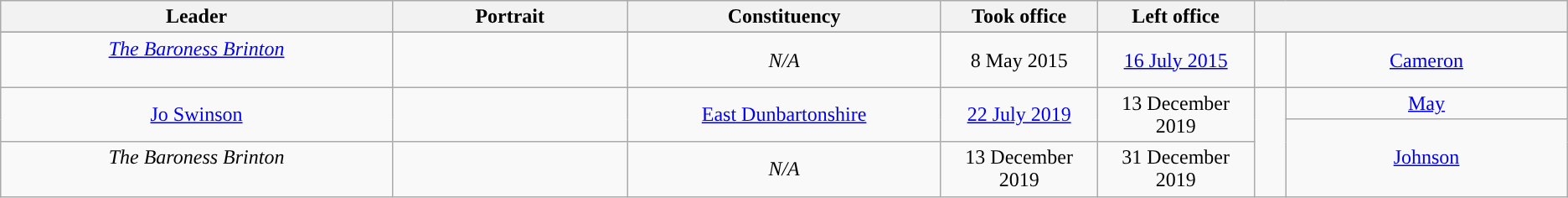<table class="wikitable" style="text-align:center">
<tr>
<th style="width:25%;">Leader<br></th>
<th width=60>Portrait</th>
<th style="width:20%;">Constituency</th>
<th style="width:10%;">Took office</th>
<th style="width:10%;">Left office</th>
<th colspan="2" style="width:20%;"></th>
</tr>
<tr>
</tr>
<tr>
<td><em><a href='#'>The Baroness Brinton</a></em><br><br></td>
<td></td>
<td><em>N/A</em></td>
<td>8 May 2015</td>
<td><a href='#'>16 July 2015</a></td>
<td style="background-color: "></td>
<td><a href='#'>Cameron</a></td>
</tr>
<tr>
<td rowspan=2><a href='#'>Jo Swinson</a><br></td>
<td rowspan=2></td>
<td rowspan=2><a href='#'>East Dunbartonshire</a></td>
<td rowspan=2><a href='#'>22 July 2019</a></td>
<td rowspan=2>13 December 2019</td>
<td rowspan=3 style="background-color: "></td>
<td><a href='#'>May</a></td>
</tr>
<tr>
<td rowspan=2><a href='#'>Johnson</a></td>
</tr>
<tr>
<td><em>The Baroness Brinton</em><br><br></td>
<td></td>
<td><em>N/A</em></td>
<td>13 December 2019</td>
<td>31 December 2019</td>
</tr>
</table>
